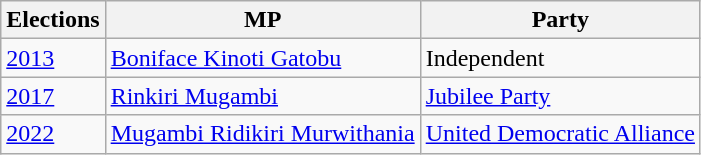<table class="wikitable">
<tr>
<th>Elections</th>
<th>MP</th>
<th>Party</th>
</tr>
<tr>
<td><a href='#'>2013</a></td>
<td><a href='#'>Boniface Kinoti Gatobu</a></td>
<td>Independent</td>
</tr>
<tr>
<td><a href='#'>2017</a></td>
<td><a href='#'>Rinkiri Mugambi</a></td>
<td><a href='#'>Jubilee Party</a></td>
</tr>
<tr>
<td><a href='#'>2022</a></td>
<td><a href='#'>Mugambi Ridikiri Murwithania</a></td>
<td><a href='#'>United Democratic Alliance</a></td>
</tr>
</table>
